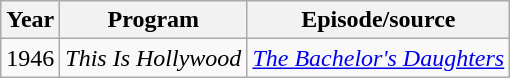<table class="wikitable">
<tr>
<th>Year</th>
<th>Program</th>
<th>Episode/source</th>
</tr>
<tr>
<td>1946</td>
<td><em>This Is Hollywood</em></td>
<td><em><a href='#'>The Bachelor's Daughters</a></em></td>
</tr>
</table>
